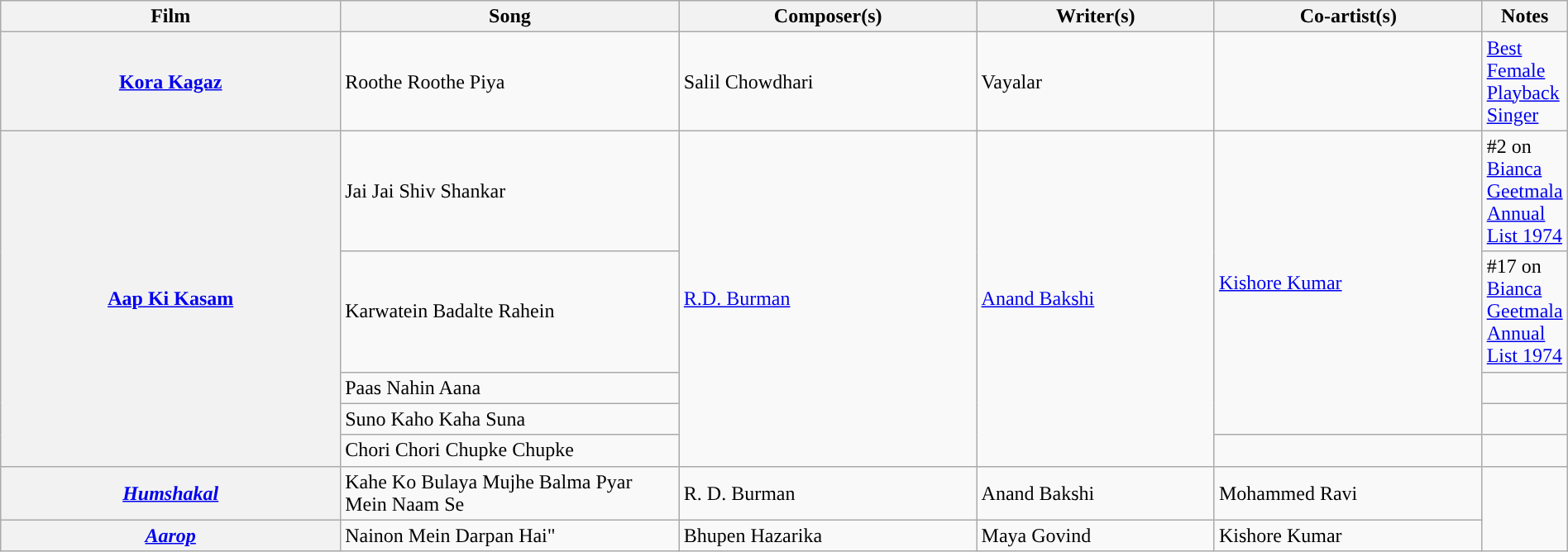<table class="wikitable plainrowheaders" style="width:100%; textcolor:#000">
<tr style="background:#b0e0e66;">
<th scope="col" style="width:23%;"><strong>Film</strong></th>
<th scope="col" style="width:23%;"><strong>Song</strong></th>
<th scope="col" style="width:20%;"><strong>Composer(s)</strong></th>
<th scope="col" style="width:16%;"><strong>Writer(s)</strong></th>
<th scope="col" style="width:18%;"><strong>Co-artist(s)</strong></th>
<th scope="col" style="width:18%;"><strong>Notes</strong></th>
</tr>
<tr>
<th><a href='#'>Kora Kagaz</a></th>
<td>Roothe Roothe Piya</td>
<td>Salil Chowdhari</td>
<td>Vayalar</td>
<td></td>
<td><a href='#'>Best Female Playback Singer</a></td>
</tr>
<tr>
<th rowspan="5"><a href='#'>Aap Ki Kasam</a></th>
<td>Jai Jai Shiv Shankar</td>
<td rowspan="5"><a href='#'>R.D. Burman</a></td>
<td rowspan="5"><a href='#'>Anand Bakshi</a></td>
<td rowspan="4"><a href='#'>Kishore Kumar</a></td>
<td>#2 on <a href='#'>Bianca Geetmala Annual List 1974</a></td>
</tr>
<tr>
<td>Karwatein Badalte Rahein</td>
<td>#17 on <a href='#'>Bianca Geetmala Annual List 1974</a></td>
</tr>
<tr>
<td>Paas Nahin Aana</td>
<td></td>
</tr>
<tr>
<td>Suno Kaho Kaha Suna</td>
<td></td>
</tr>
<tr>
<td>Chori Chori Chupke Chupke</td>
<td></td>
<td></td>
</tr>
<tr>
<th><em><a href='#'>Humshakal</a></em></th>
<td>Kahe Ko Bulaya Mujhe Balma Pyar Mein Naam Se</td>
<td>R. D. Burman</td>
<td>Anand Bakshi</td>
<td>Mohammed Ravi</td>
</tr>
<tr>
<th><em><a href='#'>Aarop</a></em></th>
<td>Nainon Mein Darpan Hai"</td>
<td>Bhupen Hazarika</td>
<td>Maya Govind</td>
<td>Kishore Kumar</td>
</tr>
</table>
